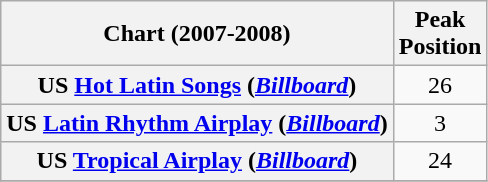<table class="wikitable plainrowheaders" style="text-align:center;">
<tr>
<th scope="col">Chart (2007-2008)</th>
<th scope="col">Peak <br> Position</th>
</tr>
<tr>
<th scope="row">US <a href='#'>Hot Latin Songs</a> (<em><a href='#'>Billboard</a></em>)</th>
<td style="text-align:center;">26</td>
</tr>
<tr>
<th scope="row">US <a href='#'>Latin Rhythm Airplay</a> (<em><a href='#'>Billboard</a></em>)</th>
<td style="text-align:center;">3</td>
</tr>
<tr>
<th scope="row">US <a href='#'>Tropical Airplay</a> (<em><a href='#'>Billboard</a></em>)</th>
<td style="text-align:center;">24</td>
</tr>
<tr>
</tr>
</table>
